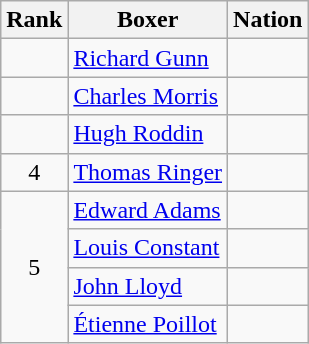<table class="wikitable sortable">
<tr>
<th>Rank</th>
<th>Boxer</th>
<th>Nation</th>
</tr>
<tr>
<td align=center></td>
<td><a href='#'>Richard Gunn</a></td>
<td></td>
</tr>
<tr>
<td align=center></td>
<td><a href='#'>Charles Morris</a></td>
<td></td>
</tr>
<tr>
<td align=center></td>
<td><a href='#'>Hugh Roddin</a></td>
<td></td>
</tr>
<tr>
<td align=center>4</td>
<td><a href='#'>Thomas Ringer</a></td>
<td></td>
</tr>
<tr>
<td align=center rowspan=4>5</td>
<td><a href='#'>Edward Adams</a></td>
<td></td>
</tr>
<tr>
<td><a href='#'>Louis Constant</a></td>
<td></td>
</tr>
<tr>
<td><a href='#'>John Lloyd</a></td>
<td></td>
</tr>
<tr>
<td><a href='#'>Étienne Poillot</a></td>
<td></td>
</tr>
</table>
